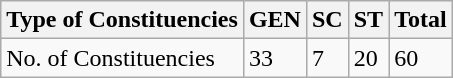<table class="wikitable sortable">
<tr>
<th>Type of Constituencies</th>
<th>GEN</th>
<th>SC</th>
<th>ST</th>
<th>Total</th>
</tr>
<tr>
<td>No. of Constituencies</td>
<td>33</td>
<td>7</td>
<td>20</td>
<td>60</td>
</tr>
</table>
